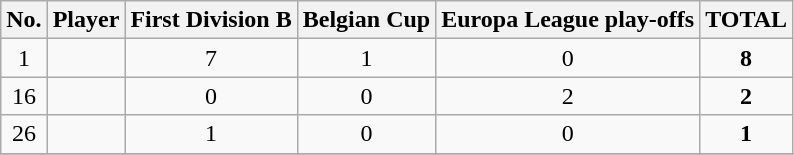<table class="wikitable sortable alternance"  style="text-align:center">
<tr>
<th><strong>No.</strong></th>
<th><strong>Player</strong></th>
<th>First Division B</th>
<th>Belgian Cup</th>
<th>Europa League play-offs</th>
<th>TOTAL</th>
</tr>
<tr>
<td>1</td>
<td align=left> </td>
<td>7</td>
<td>1</td>
<td>0</td>
<td><strong>8</strong></td>
</tr>
<tr>
<td>16</td>
<td align=left> </td>
<td>0</td>
<td>0</td>
<td>2</td>
<td><strong>2</strong></td>
</tr>
<tr>
<td>26</td>
<td align=left> </td>
<td>1</td>
<td>0</td>
<td>0</td>
<td><strong>1</strong></td>
</tr>
<tr>
</tr>
</table>
